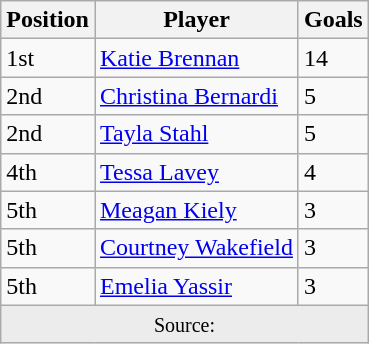<table class="wikitable">
<tr>
<th>Position</th>
<th>Player</th>
<th>Goals</th>
</tr>
<tr>
<td>1st</td>
<td><a href='#'>Katie Brennan</a></td>
<td>14</td>
</tr>
<tr>
<td>2nd</td>
<td><a href='#'>Christina Bernardi</a></td>
<td>5</td>
</tr>
<tr>
<td>2nd</td>
<td><a href='#'>Tayla Stahl</a></td>
<td>5</td>
</tr>
<tr>
<td>4th</td>
<td><a href='#'>Tessa Lavey</a></td>
<td>4</td>
</tr>
<tr>
<td>5th</td>
<td><a href='#'>Meagan Kiely</a></td>
<td>3</td>
</tr>
<tr>
<td>5th</td>
<td><a href='#'>Courtney Wakefield</a></td>
<td>3</td>
</tr>
<tr>
<td>5th</td>
<td><a href='#'>Emelia Yassir</a></td>
<td>3</td>
</tr>
<tr>
<td colspan="3" style="text-align: center; background: #ececec;"><small>Source:</small></td>
</tr>
</table>
